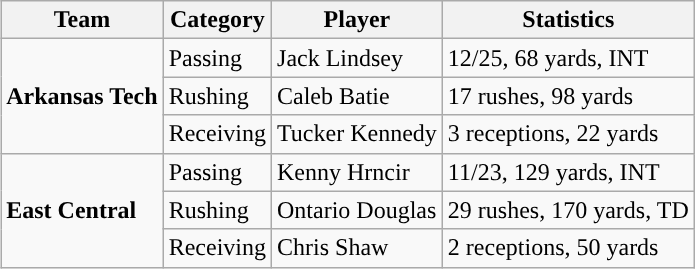<table class="wikitable" style="float: right;">
<tr>
<th>Team</th>
<th>Category</th>
<th>Player</th>
<th>Statistics</th>
</tr>
<tr>
<td rowspan=3><strong>Arkansas Tech</strong></td>
<td>Passing</td>
<td>Jack Lindsey</td>
<td>12/25, 68 yards, INT</td>
</tr>
<tr>
<td>Rushing</td>
<td>Caleb Batie</td>
<td>17 rushes, 98 yards</td>
</tr>
<tr>
<td>Receiving</td>
<td>Tucker Kennedy</td>
<td>3 receptions, 22 yards</td>
</tr>
<tr>
<td rowspan=3><strong>East Central</strong></td>
<td>Passing</td>
<td>Kenny Hrncir</td>
<td>11/23, 129 yards, INT</td>
</tr>
<tr>
<td>Rushing</td>
<td>Ontario Douglas</td>
<td>29 rushes, 170 yards, TD</td>
</tr>
<tr>
<td>Receiving</td>
<td>Chris Shaw</td>
<td>2 receptions, 50 yards</td>
</tr>
</table>
